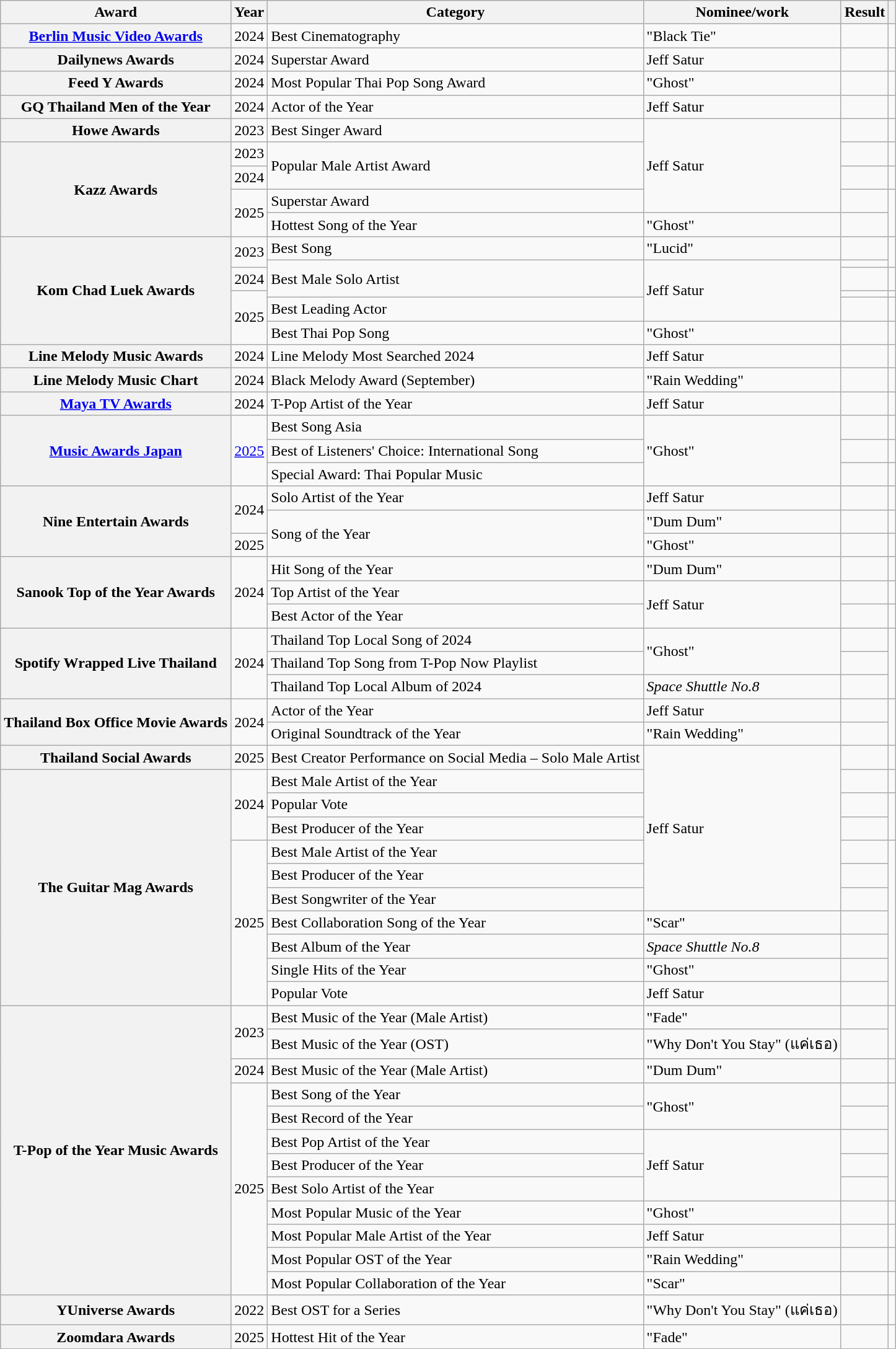<table class="wikitable sortable plainrowheaders">
<tr>
<th scope="col">Award</th>
<th scope="col">Year</th>
<th scope="col">Category</th>
<th scope="col">Nominee/work</th>
<th scope="col">Result</th>
<th scope="col" class="unsortable"></th>
</tr>
<tr>
<th scope="row"><a href='#'>Berlin Music Video Awards</a></th>
<td style="text-align:center;">2024</td>
<td>Best Cinematography</td>
<td>"Black Tie"</td>
<td></td>
<td style="text-align:center;"></td>
</tr>
<tr>
<th scope="row">Dailynews Awards</th>
<td style="text-align:center;">2024</td>
<td>Superstar Award</td>
<td>Jeff Satur</td>
<td></td>
<td style="text-align:center;"></td>
</tr>
<tr>
<th scope="row">Feed Y Awards</th>
<td style="text-align:center;">2024</td>
<td>Most Popular Thai Pop Song Award</td>
<td>"Ghost"</td>
<td></td>
<td style="text-align:center;"></td>
</tr>
<tr>
<th scope="row">GQ Thailand Men of the Year</th>
<td style="text-align:center;">2024</td>
<td>Actor of the Year</td>
<td>Jeff Satur</td>
<td></td>
<td style="text-align:center;"></td>
</tr>
<tr>
<th scope="row">Howe Awards</th>
<td style="text-align:center;">2023</td>
<td>Best Singer Award</td>
<td rowspan=4>Jeff Satur</td>
<td></td>
<td style="text-align:center;"></td>
</tr>
<tr>
<th scope="row" rowspan=4>Kazz Awards</th>
<td style="text-align:center;">2023</td>
<td rowspan=2>Popular Male Artist Award</td>
<td></td>
<td style="text-align:center;"></td>
</tr>
<tr>
<td style="text-align:center;">2024</td>
<td></td>
<td style="text-align:center;"></td>
</tr>
<tr>
<td style="text-align: center;" rowspan=2>2025</td>
<td>Superstar Award</td>
<td></td>
<td style="text-align:center;" rowspan=2></td>
</tr>
<tr>
<td>Hottest Song of the Year</td>
<td>"Ghost"</td>
<td></td>
</tr>
<tr>
<th scope="row" rowspan=6>Kom Chad Luek Awards</th>
<td rowspan=2 style="text-align:center;">2023</td>
<td>Best Song</td>
<td>"Lucid"</td>
<td></td>
<td rowspan=2 style="text-align:center;"></td>
</tr>
<tr>
<td rowspan="3">Best Male Solo Artist</td>
<td rowspan="4">Jeff Satur</td>
<td></td>
</tr>
<tr>
<td style="text-align:center;">2024</td>
<td></td>
<td style="text-align:center;"></td>
</tr>
<tr>
<td rowspan=3 style="text-align:center;">2025</td>
<td></td>
<td style="text-align:center;"></td>
</tr>
<tr>
<td>Best Leading Actor</td>
<td></td>
<td style="text-align:center;"></td>
</tr>
<tr>
<td>Best Thai Pop Song</td>
<td>"Ghost"</td>
<td></td>
<td style="text-align:center;"></td>
</tr>
<tr>
<th scope="row">Line Melody Music Awards</th>
<td style="text-align: center;">2024</td>
<td>Line Melody Most Searched 2024</td>
<td>Jeff Satur</td>
<td></td>
<td style="text-align: center;"></td>
</tr>
<tr>
<th scope="row">Line Melody Music Chart</th>
<td style="text-align:center;">2024</td>
<td>Black Melody Award (September)</td>
<td>"Rain Wedding"</td>
<td></td>
<td style="text-align:center;"></td>
</tr>
<tr>
<th scope="row"><a href='#'>Maya TV Awards</a></th>
<td style="text-align:center;">2024</td>
<td>T-Pop Artist of the Year</td>
<td>Jeff Satur</td>
<td></td>
<td style="text-align:center;"></td>
</tr>
<tr>
<th scope="row" rowspan=3><a href='#'>Music Awards Japan</a></th>
<td style="text-align:center;" rowspan="3"><a href='#'>2025</a></td>
<td>Best Song Asia</td>
<td rowspan="3">"Ghost"</td>
<td></td>
<td style="text-align:center;"></td>
</tr>
<tr>
<td>Best of Listeners' Choice: International Song</td>
<td></td>
<td style="text-align:center;"></td>
</tr>
<tr>
<td>Special Award: Thai Popular Music</td>
<td></td>
<td style="text-align:center;"></td>
</tr>
<tr>
<th rowspan="3" scope="row">Nine Entertain Awards</th>
<td rowspan="2" style="text-align:center;">2024</td>
<td>Solo Artist of the Year</td>
<td>Jeff Satur</td>
<td></td>
<td style="text-align:center;"></td>
</tr>
<tr>
<td rowspan="2">Song of the Year</td>
<td>"Dum Dum"</td>
<td></td>
<td style="text-align:center;"></td>
</tr>
<tr>
<td style="text-align: center;">2025</td>
<td>"Ghost"</td>
<td></td>
<td style="text-align: center;"></td>
</tr>
<tr>
<th rowspan="3" scope="row">Sanook Top of the Year Awards</th>
<td rowspan="3" style="text-align:center;">2024</td>
<td>Hit Song of the Year</td>
<td>"Dum Dum"</td>
<td></td>
<td style="text-align:center;"></td>
</tr>
<tr>
<td>Top Artist of the Year</td>
<td rowspan="2">Jeff Satur</td>
<td></td>
<td style="text-align:center;"></td>
</tr>
<tr>
<td>Best Actor of the Year</td>
<td></td>
<td style="text-align:center;"></td>
</tr>
<tr>
<th scope="row" rowspan=3>Spotify Wrapped Live Thailand</th>
<td style="text-align:center;" rowspan="3">2024</td>
<td>Thailand Top Local Song of 2024</td>
<td rowspan="2">"Ghost"</td>
<td></td>
<td style="text-align:center;" rowspan="3"></td>
</tr>
<tr>
<td>Thailand Top Song from T-Pop Now Playlist</td>
<td></td>
</tr>
<tr>
<td>Thailand Top Local Album of 2024</td>
<td><em>Space Shuttle No.8</em></td>
<td></td>
</tr>
<tr>
<th scope="row"  rowspan=2>Thailand Box Office Movie Awards</th>
<td style="text-align:center;" rowspan="2">2024</td>
<td>Actor of the Year</td>
<td>Jeff Satur</td>
<td></td>
<td style="text-align:center;" rowspan=2></td>
</tr>
<tr>
<td>Original Soundtrack of the Year</td>
<td>"Rain Wedding"</td>
<td></td>
</tr>
<tr>
<th scope="row">Thailand Social Awards</th>
<td style="text-align:center;">2025</td>
<td>Best Creator Performance on Social Media – Solo Male Artist</td>
<td rowspan=7>Jeff Satur</td>
<td></td>
<td style="text-align: center;"></td>
</tr>
<tr>
<th rowspan="10" scope="row">The Guitar Mag Awards</th>
<td rowspan="3" style="text-align:center;">2024</td>
<td>Best Male Artist of the Year</td>
<td></td>
<td style="text-align:center;"></td>
</tr>
<tr>
<td>Popular Vote</td>
<td></td>
<td style="text-align:center;" rowspan=2></td>
</tr>
<tr>
<td>Best Producer of the Year </td>
<td></td>
</tr>
<tr>
<td rowspan="7" style="text-align:center;">2025</td>
<td>Best Male Artist of the Year</td>
<td></td>
<td rowspan="7" style="text-align:center;"></td>
</tr>
<tr>
<td>Best Producer of the Year </td>
<td></td>
</tr>
<tr>
<td>Best Songwriter of the Year </td>
<td></td>
</tr>
<tr>
<td>Best Collaboration Song of the Year</td>
<td>"Scar"</td>
<td></td>
</tr>
<tr>
<td>Best Album of the Year</td>
<td><em>Space Shuttle No.8</em></td>
<td></td>
</tr>
<tr>
<td>Single Hits of the Year</td>
<td>"Ghost"</td>
<td></td>
</tr>
<tr>
<td>Popular Vote</td>
<td>Jeff Satur</td>
<td></td>
</tr>
<tr>
<th scope="row" rowspan=12>T-Pop of the Year Music Awards</th>
<td style="text-align:center;" rowspan=2>2023</td>
<td>Best Music of the Year (Male Artist)</td>
<td>"Fade"</td>
<td></td>
<td style="text-align:center;" rowspan=2></td>
</tr>
<tr>
<td>Best Music of the Year (OST)</td>
<td>"Why Don't You Stay" (แค่เธอ)</td>
<td></td>
</tr>
<tr>
<td style="text-align:center;">2024</td>
<td>Best Music of the Year (Male Artist)</td>
<td>"Dum Dum"</td>
<td></td>
<td style="text-align:center;"></td>
</tr>
<tr>
<td style="text-align:center;" rowspan=9>2025</td>
<td>Best Song of the Year</td>
<td rowspan=2>"Ghost"</td>
<td></td>
<td style="text-align:center;" rowspan="5"></td>
</tr>
<tr>
<td>Best Record of the Year</td>
<td></td>
</tr>
<tr>
<td>Best Pop Artist of the Year</td>
<td rowspan=3>Jeff Satur</td>
<td></td>
</tr>
<tr>
<td>Best Producer of the Year </td>
<td></td>
</tr>
<tr>
<td>Best Solo Artist of the Year</td>
<td></td>
</tr>
<tr>
<td>Most Popular Music of the Year</td>
<td>"Ghost"</td>
<td></td>
<td style="text-align:center;"></td>
</tr>
<tr>
<td>Most Popular Male Artist of the Year</td>
<td>Jeff Satur</td>
<td></td>
<td style="text-align:center;"></td>
</tr>
<tr>
<td>Most Popular OST of the Year</td>
<td>"Rain Wedding"</td>
<td></td>
<td style="text-align:center;"></td>
</tr>
<tr>
<td>Most Popular Collaboration of the Year</td>
<td>"Scar"</td>
<td></td>
<td style="text-align:center;"></td>
</tr>
<tr>
<th scope="row">YUniverse Awards</th>
<td style="text-align:center;">2022</td>
<td>Best OST for a Series</td>
<td>"Why Don't You Stay" (แค่เธอ)</td>
<td></td>
<td style="text-align:center;"></td>
</tr>
<tr>
<th scope="row">Zoomdara Awards</th>
<td style="text-align:center;">2025</td>
<td>Hottest Hit of the Year</td>
<td>"Fade"</td>
<td></td>
<td style="text-align:center;"></td>
</tr>
<tr>
</tr>
</table>
